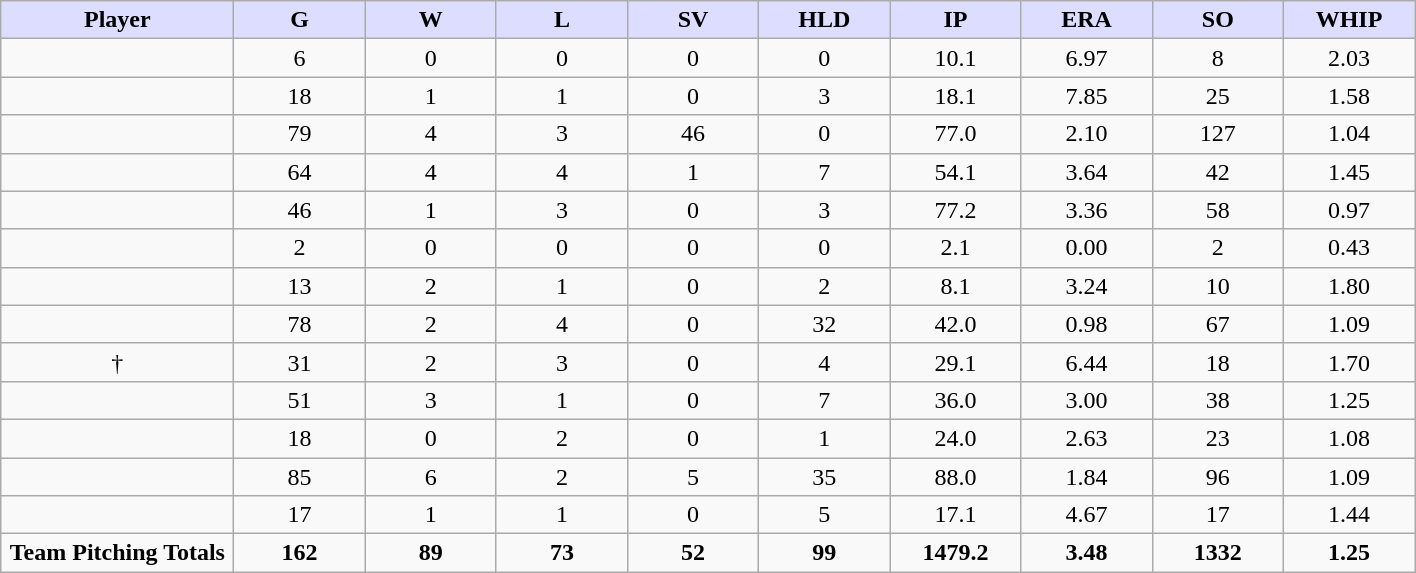<table class="wikitable sortable">
<tr>
<th style="background:#ddf; width:16%;">Player</th>
<th style="background:#ddf; width:9%;">G</th>
<th style="background:#ddf; width:9%;">W</th>
<th style="background:#ddf; width:9%;">L</th>
<th style="background:#ddf; width:9%;">SV</th>
<th style="background:#ddf; width:9%;">HLD</th>
<th style="background:#ddf; width:9%;">IP</th>
<th style="background:#ddf; width:9%;">ERA</th>
<th style="background:#ddf; width:9%;">SO</th>
<th style="background:#ddf; width:9%;">WHIP</th>
</tr>
<tr style="text-align:center;">
<td></td>
<td>6</td>
<td>0</td>
<td>0</td>
<td>0</td>
<td>0</td>
<td>10.1</td>
<td>6.97</td>
<td>8</td>
<td>2.03</td>
</tr>
<tr style="text-align:center;">
<td></td>
<td>18</td>
<td>1</td>
<td>1</td>
<td>0</td>
<td>3</td>
<td>18.1</td>
<td>7.85</td>
<td>25</td>
<td>1.58</td>
</tr>
<tr style="text-align:center;">
<td></td>
<td>79</td>
<td>4</td>
<td>3</td>
<td>46</td>
<td>0</td>
<td>77.0</td>
<td>2.10</td>
<td>127</td>
<td>1.04</td>
</tr>
<tr style="text-align:center;">
<td></td>
<td>64</td>
<td>4</td>
<td>4</td>
<td>1</td>
<td>7</td>
<td>54.1</td>
<td>3.64</td>
<td>42</td>
<td>1.45</td>
</tr>
<tr style="text-align:center;">
<td></td>
<td>46</td>
<td>1</td>
<td>3</td>
<td>0</td>
<td>3</td>
<td>77.2</td>
<td>3.36</td>
<td>58</td>
<td>0.97</td>
</tr>
<tr style="text-align:center;">
<td></td>
<td>2</td>
<td>0</td>
<td>0</td>
<td>0</td>
<td>0</td>
<td>2.1</td>
<td>0.00</td>
<td>2</td>
<td>0.43</td>
</tr>
<tr style="text-align:center;">
<td></td>
<td>13</td>
<td>2</td>
<td>1</td>
<td>0</td>
<td>2</td>
<td>8.1</td>
<td>3.24</td>
<td>10</td>
<td>1.80</td>
</tr>
<tr style="text-align:center;">
<td></td>
<td>78</td>
<td>2</td>
<td>4</td>
<td>0</td>
<td>32</td>
<td>42.0</td>
<td>0.98</td>
<td>67</td>
<td>1.09</td>
</tr>
<tr style="text-align:center;">
<td>†</td>
<td>31</td>
<td>2</td>
<td>3</td>
<td>0</td>
<td>4</td>
<td>29.1</td>
<td>6.44</td>
<td>18</td>
<td>1.70</td>
</tr>
<tr style="text-align:center;">
<td></td>
<td>51</td>
<td>3</td>
<td>1</td>
<td>0</td>
<td>7</td>
<td>36.0</td>
<td>3.00</td>
<td>38</td>
<td>1.25</td>
</tr>
<tr style="text-align:center;">
<td></td>
<td>18</td>
<td>0</td>
<td>2</td>
<td>0</td>
<td>1</td>
<td>24.0</td>
<td>2.63</td>
<td>23</td>
<td>1.08</td>
</tr>
<tr style="text-align:center;">
<td></td>
<td>85</td>
<td>6</td>
<td>2</td>
<td>5</td>
<td>35</td>
<td>88.0</td>
<td>1.84</td>
<td>96</td>
<td>1.09</td>
</tr>
<tr style="text-align:center;">
<td></td>
<td>17</td>
<td>1</td>
<td>1</td>
<td>0</td>
<td>5</td>
<td>17.1</td>
<td>4.67</td>
<td>17</td>
<td>1.44</td>
</tr>
<tr style="text-align:center;">
<td><strong>Team Pitching Totals</strong></td>
<td><strong>162</strong></td>
<td><strong>89</strong></td>
<td><strong>73</strong></td>
<td><strong>52</strong></td>
<td><strong>99</strong></td>
<td><strong>1479.2</strong></td>
<td><strong>3.48</strong></td>
<td><strong>1332</strong></td>
<td><strong>1.25</strong></td>
</tr>
</table>
